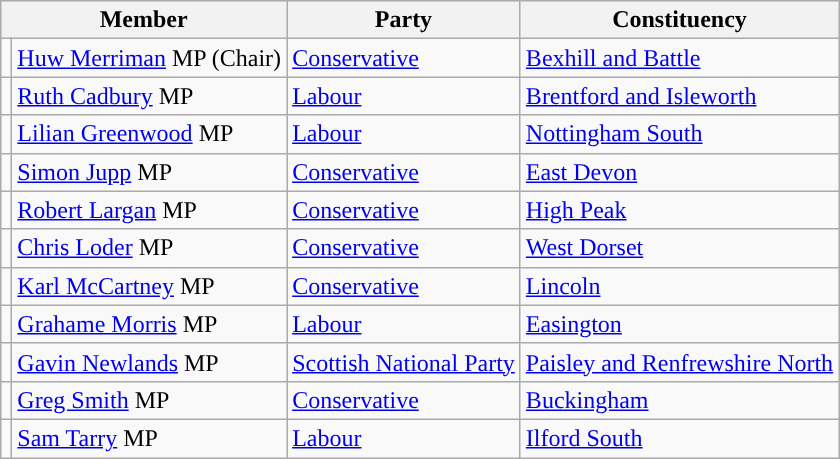<table class="wikitable">
<tr>
<th colspan="2" valign="top">Member</th>
<th valign="top">Party</th>
<th colspan="2" valign="top">Constituency</th>
</tr>
<tr>
<td style="color:inherit;background:"></td>
<td><a href='#'>Huw Merriman</a> MP (Chair)</td>
<td><a href='#'>Conservative</a></td>
<td><a href='#'>Bexhill and Battle</a></td>
</tr>
<tr>
<td style="color:inherit;background:"></td>
<td><a href='#'>Ruth Cadbury</a> MP</td>
<td><a href='#'>Labour</a></td>
<td><a href='#'>Brentford and Isleworth</a></td>
</tr>
<tr>
<td style="color:inherit;background:"></td>
<td><a href='#'>Lilian Greenwood</a> MP</td>
<td><a href='#'>Labour</a></td>
<td><a href='#'>Nottingham South</a></td>
</tr>
<tr>
<td style="color:inherit;background:"></td>
<td><a href='#'>Simon Jupp</a> MP</td>
<td><a href='#'>Conservative</a></td>
<td><a href='#'>East Devon</a></td>
</tr>
<tr>
<td style="color:inherit;background:"></td>
<td><a href='#'>Robert Largan</a> MP</td>
<td><a href='#'>Conservative</a></td>
<td><a href='#'>High Peak</a></td>
</tr>
<tr>
<td style="color:inherit;background:"></td>
<td><a href='#'>Chris Loder</a> MP</td>
<td><a href='#'>Conservative</a></td>
<td><a href='#'>West Dorset</a></td>
</tr>
<tr>
<td style="color:inherit;background:"></td>
<td><a href='#'>Karl McCartney</a> MP</td>
<td><a href='#'>Conservative</a></td>
<td><a href='#'>Lincoln</a></td>
</tr>
<tr>
<td style="color:inherit;background:"></td>
<td><a href='#'>Grahame Morris</a> MP</td>
<td><a href='#'>Labour</a></td>
<td><a href='#'>Easington</a></td>
</tr>
<tr>
<td style="color:inherit;background:"></td>
<td><a href='#'>Gavin Newlands</a> MP</td>
<td><a href='#'>Scottish National Party</a></td>
<td><a href='#'>Paisley and Renfrewshire North</a></td>
</tr>
<tr>
<td style="color:inherit;background:"></td>
<td><a href='#'>Greg Smith</a> MP</td>
<td><a href='#'>Conservative</a></td>
<td><a href='#'>Buckingham</a></td>
</tr>
<tr>
<td style="color:inherit;background:"></td>
<td><a href='#'>Sam Tarry</a> MP</td>
<td><a href='#'>Labour</a></td>
<td><a href='#'>Ilford South</a></td>
</tr>
</table>
